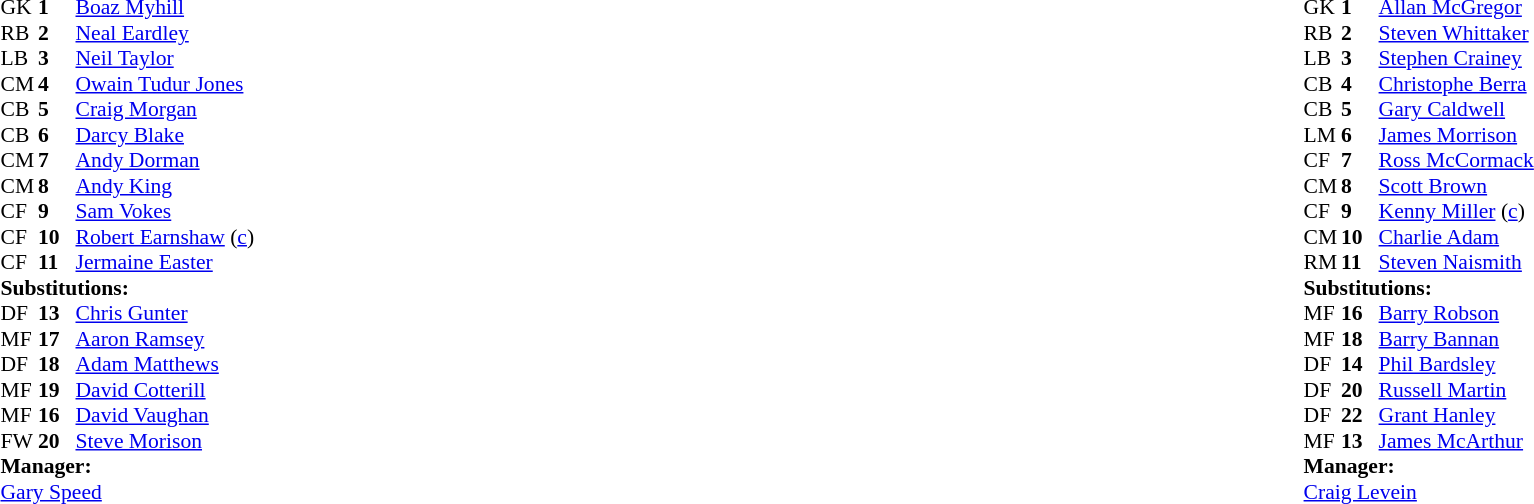<table style="width:100%;">
<tr>
<td style="vertical-align:top; width:50%;"><br><table style="font-size:90%" cellspacing="0" cellpadding="0">
<tr>
<th width="25"></th>
<th width="25"></th>
</tr>
<tr>
<td>GK</td>
<td><strong>1</strong></td>
<td><a href='#'>Boaz Myhill</a></td>
</tr>
<tr>
<td>RB</td>
<td><strong>2</strong></td>
<td><a href='#'>Neal Eardley</a></td>
<td></td>
<td></td>
</tr>
<tr>
<td>LB</td>
<td><strong>3</strong></td>
<td><a href='#'>Neil Taylor</a></td>
<td></td>
<td></td>
</tr>
<tr>
<td>CM</td>
<td><strong>4</strong></td>
<td><a href='#'>Owain Tudur Jones</a></td>
<td></td>
<td></td>
</tr>
<tr>
<td>CB</td>
<td><strong>5</strong></td>
<td><a href='#'>Craig Morgan</a></td>
</tr>
<tr>
<td>CB</td>
<td><strong>6</strong></td>
<td><a href='#'>Darcy Blake</a></td>
</tr>
<tr>
<td>CM</td>
<td><strong>7</strong></td>
<td><a href='#'>Andy Dorman</a></td>
<td></td>
<td></td>
</tr>
<tr>
<td>CM</td>
<td><strong>8</strong></td>
<td><a href='#'>Andy King</a></td>
<td></td>
<td></td>
</tr>
<tr>
<td>CF</td>
<td><strong>9</strong></td>
<td><a href='#'>Sam Vokes</a></td>
<td></td>
<td></td>
</tr>
<tr>
<td>CF</td>
<td><strong>10</strong></td>
<td><a href='#'>Robert Earnshaw</a> (<a href='#'>c</a>)</td>
</tr>
<tr>
<td>CF</td>
<td><strong>11</strong></td>
<td><a href='#'>Jermaine Easter</a></td>
</tr>
<tr>
<td colspan="3"><strong>Substitutions:</strong></td>
</tr>
<tr>
<td>DF</td>
<td><strong>13</strong></td>
<td><a href='#'>Chris Gunter</a></td>
<td></td>
<td></td>
</tr>
<tr>
<td>MF</td>
<td><strong>17</strong></td>
<td><a href='#'>Aaron Ramsey</a></td>
<td></td>
<td></td>
</tr>
<tr>
<td>DF</td>
<td><strong>18</strong></td>
<td><a href='#'>Adam Matthews</a></td>
<td></td>
<td></td>
</tr>
<tr>
<td>MF</td>
<td><strong>19</strong></td>
<td><a href='#'>David Cotterill</a></td>
<td></td>
<td></td>
</tr>
<tr>
<td>MF</td>
<td><strong>16</strong></td>
<td><a href='#'>David Vaughan</a></td>
<td></td>
<td></td>
</tr>
<tr>
<td>FW</td>
<td><strong>20</strong></td>
<td><a href='#'>Steve Morison</a></td>
<td></td>
<td></td>
</tr>
<tr>
<td colspan="3"><strong>Manager:</strong></td>
</tr>
<tr>
<td colspan="3"> <a href='#'>Gary Speed</a></td>
</tr>
</table>
</td>
<td valign="top"></td>
<td style="vertical-align:top; width:50%;"><br><table cellspacing="0" cellpadding="0" style="font-size:90%; margin:auto;">
<tr>
<th width="25"></th>
<th width="25"></th>
</tr>
<tr>
<td>GK</td>
<td><strong>1</strong></td>
<td><a href='#'>Allan McGregor</a></td>
</tr>
<tr>
<td>RB</td>
<td><strong>2</strong></td>
<td><a href='#'>Steven Whittaker</a></td>
<td></td>
<td></td>
</tr>
<tr>
<td>LB</td>
<td><strong>3</strong></td>
<td><a href='#'>Stephen Crainey</a></td>
<td></td>
<td></td>
</tr>
<tr>
<td>CB</td>
<td><strong>4</strong></td>
<td><a href='#'>Christophe Berra</a></td>
</tr>
<tr>
<td>CB</td>
<td><strong>5</strong></td>
<td><a href='#'>Gary Caldwell</a></td>
<td></td>
<td></td>
</tr>
<tr>
<td>LM</td>
<td><strong>6</strong></td>
<td><a href='#'>James Morrison</a></td>
<td></td>
<td></td>
</tr>
<tr>
<td>CF</td>
<td><strong>7</strong></td>
<td><a href='#'>Ross McCormack</a></td>
<td></td>
<td></td>
</tr>
<tr>
<td>CM</td>
<td><strong>8</strong></td>
<td><a href='#'>Scott Brown</a></td>
</tr>
<tr>
<td>CF</td>
<td><strong>9</strong></td>
<td><a href='#'>Kenny Miller</a> (<a href='#'>c</a>)</td>
</tr>
<tr>
<td>CM</td>
<td><strong>10</strong></td>
<td><a href='#'>Charlie Adam</a></td>
<td></td>
<td></td>
</tr>
<tr>
<td>RM</td>
<td><strong>11</strong></td>
<td><a href='#'>Steven Naismith</a></td>
</tr>
<tr>
<td colspan="3"><strong>Substitutions:</strong></td>
</tr>
<tr>
<td>MF</td>
<td><strong>16</strong></td>
<td><a href='#'>Barry Robson</a></td>
<td></td>
<td></td>
</tr>
<tr>
<td>MF</td>
<td><strong>18</strong></td>
<td><a href='#'>Barry Bannan</a></td>
<td></td>
<td></td>
</tr>
<tr>
<td>DF</td>
<td><strong>14</strong></td>
<td><a href='#'>Phil Bardsley</a></td>
<td></td>
<td></td>
</tr>
<tr>
<td>DF</td>
<td><strong>20</strong></td>
<td><a href='#'>Russell Martin</a></td>
<td></td>
<td></td>
</tr>
<tr>
<td>DF</td>
<td><strong>22</strong></td>
<td><a href='#'>Grant Hanley</a></td>
<td></td>
<td></td>
</tr>
<tr>
<td>MF</td>
<td><strong>13</strong></td>
<td><a href='#'>James McArthur</a></td>
<td></td>
<td></td>
</tr>
<tr>
<td colspan="3"><strong>Manager:</strong></td>
</tr>
<tr>
<td colspan="3"> <a href='#'>Craig Levein</a></td>
</tr>
</table>
</td>
</tr>
</table>
